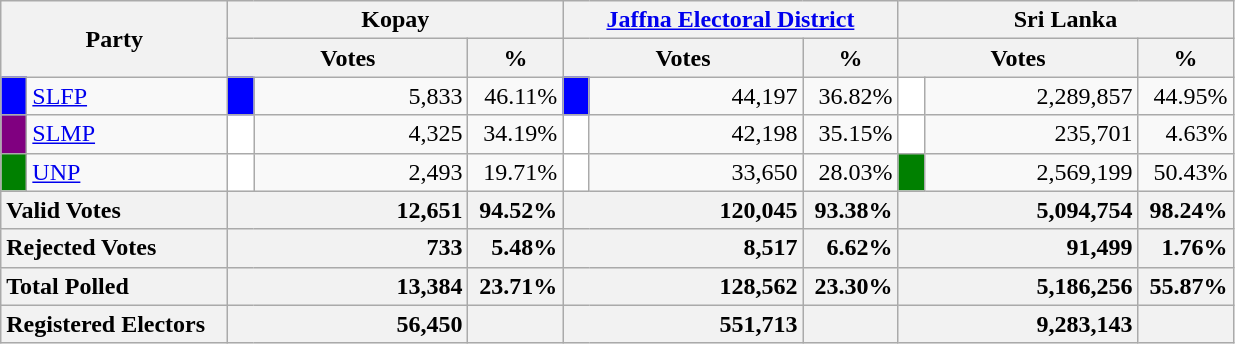<table class="wikitable">
<tr>
<th colspan="2" width="144px"rowspan="2">Party</th>
<th colspan="3" width="216px">Kopay</th>
<th colspan="3" width="216px"><a href='#'>Jaffna Electoral District</a></th>
<th colspan="3" width="216px">Sri Lanka</th>
</tr>
<tr>
<th colspan="2" width="144px">Votes</th>
<th>%</th>
<th colspan="2" width="144px">Votes</th>
<th>%</th>
<th colspan="2" width="144px">Votes</th>
<th>%</th>
</tr>
<tr>
<td style="background-color:blue;" width="10px"></td>
<td style="text-align:left;"><a href='#'>SLFP</a></td>
<td style="background-color:blue;" width="10px"></td>
<td style="text-align:right;">5,833</td>
<td style="text-align:right;">46.11%</td>
<td style="background-color:blue;" width="10px"></td>
<td style="text-align:right;">44,197</td>
<td style="text-align:right;">36.82%</td>
<td style="background-color:white;" width="10px"></td>
<td style="text-align:right;">2,289,857</td>
<td style="text-align:right;">44.95%</td>
</tr>
<tr>
<td style="background-color:purple;" width="10px"></td>
<td style="text-align:left;"><a href='#'>SLMP</a></td>
<td style="background-color:white;" width="10px"></td>
<td style="text-align:right;">4,325</td>
<td style="text-align:right;">34.19%</td>
<td style="background-color:white;" width="10px"></td>
<td style="text-align:right;">42,198</td>
<td style="text-align:right;">35.15%</td>
<td style="background-color:white;" width="10px"></td>
<td style="text-align:right;">235,701</td>
<td style="text-align:right;">4.63%</td>
</tr>
<tr>
<td style="background-color:green;" width="10px"></td>
<td style="text-align:left;"><a href='#'>UNP</a></td>
<td style="background-color:white;" width="10px"></td>
<td style="text-align:right;">2,493</td>
<td style="text-align:right;">19.71%</td>
<td style="background-color:white;" width="10px"></td>
<td style="text-align:right;">33,650</td>
<td style="text-align:right;">28.03%</td>
<td style="background-color:green;" width="10px"></td>
<td style="text-align:right;">2,569,199</td>
<td style="text-align:right;">50.43%</td>
</tr>
<tr>
<th colspan="2" width="144px"style="text-align:left;">Valid Votes</th>
<th style="text-align:right;"colspan="2" width="144px">12,651</th>
<th style="text-align:right;">94.52%</th>
<th style="text-align:right;"colspan="2" width="144px">120,045</th>
<th style="text-align:right;">93.38%</th>
<th style="text-align:right;"colspan="2" width="144px">5,094,754</th>
<th style="text-align:right;">98.24%</th>
</tr>
<tr>
<th colspan="2" width="144px"style="text-align:left;">Rejected Votes</th>
<th style="text-align:right;"colspan="2" width="144px">733</th>
<th style="text-align:right;">5.48%</th>
<th style="text-align:right;"colspan="2" width="144px">8,517</th>
<th style="text-align:right;">6.62%</th>
<th style="text-align:right;"colspan="2" width="144px">91,499</th>
<th style="text-align:right;">1.76%</th>
</tr>
<tr>
<th colspan="2" width="144px"style="text-align:left;">Total Polled</th>
<th style="text-align:right;"colspan="2" width="144px">13,384</th>
<th style="text-align:right;">23.71%</th>
<th style="text-align:right;"colspan="2" width="144px">128,562</th>
<th style="text-align:right;">23.30%</th>
<th style="text-align:right;"colspan="2" width="144px">5,186,256</th>
<th style="text-align:right;">55.87%</th>
</tr>
<tr>
<th colspan="2" width="144px"style="text-align:left;">Registered Electors</th>
<th style="text-align:right;"colspan="2" width="144px">56,450</th>
<th></th>
<th style="text-align:right;"colspan="2" width="144px">551,713</th>
<th></th>
<th style="text-align:right;"colspan="2" width="144px">9,283,143</th>
<th></th>
</tr>
</table>
